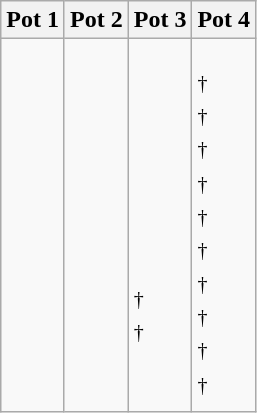<table class=wikitable>
<tr>
<th width=25%>Pot 1</th>
<th width=25%>Pot 2</th>
<th width=25%>Pot 3</th>
<th width=25%>Pot 4</th>
</tr>
<tr valign=top>
<td><br><br>
<br>
<br>
<br>
<br>
<br>
<br>
<br>
<br>
<br></td>
<td><br><br>
<br>
<br>
<br>
<br>
<br>
<br>
<br>
<br>
<br></td>
<td><br><br>
<br>
<br>
<br>
<br>
<br>
<br>
<br>
<sup>†</sup><br>
<sup>†</sup><br></td>
<td><br><sup>†</sup><br>
<sup>†</sup><br>
<sup>†</sup><br>
<sup>†</sup><br>
<sup>†</sup><br>
<sup>†</sup><br>
<sup>†</sup><br>
<sup>†</sup><br>
<sup>†</sup><br>
<sup>†</sup><br></td>
</tr>
</table>
